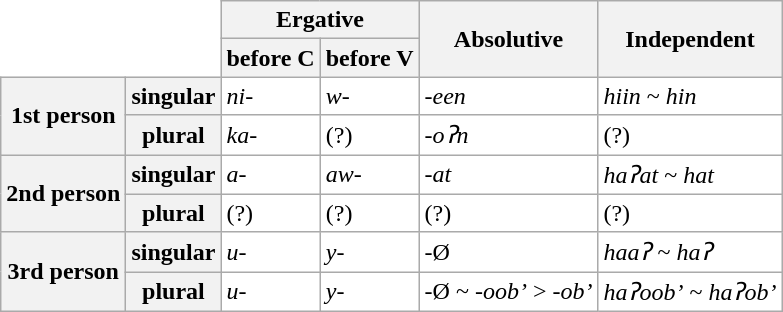<table class="wikitable" style="border: none; background: none;">
<tr>
<th colspan="2" rowspan="2" style="border: none; background: none;"></th>
<th colspan="2">Ergative</th>
<th rowspan="2">Absolutive</th>
<th rowspan="2">Independent</th>
</tr>
<tr>
<th colspan="1">before C</th>
<th colspan="1">before V</th>
</tr>
<tr>
<th rowspan="2">1st person</th>
<th>singular</th>
<td><em>ni-</em></td>
<td><em>w-</em></td>
<td><em>-een</em></td>
<td><em>hiin</em> ~ <em>hin</em></td>
</tr>
<tr>
<th>plural</th>
<td><em>ka-</em></td>
<td>(?)</td>
<td><em>-oʔn</em></td>
<td>(?)</td>
</tr>
<tr>
<th rowspan="2">2nd person</th>
<th>singular</th>
<td><em>a-</em></td>
<td><em>aw-</em></td>
<td><em>-at</em></td>
<td><em>haʔat</em> ~ <em>hat</em></td>
</tr>
<tr>
<th>plural</th>
<td>(?)</td>
<td>(?)</td>
<td>(?)</td>
<td>(?)</td>
</tr>
<tr>
<th rowspan="2">3rd person</th>
<th>singular</th>
<td><em>u-</em></td>
<td><em>y-</em></td>
<td>-Ø</td>
<td><em>haaʔ</em> ~ <em>haʔ</em></td>
</tr>
<tr>
<th>plural</th>
<td><em>u-</em></td>
<td><em>y-</em></td>
<td>-Ø ~ <em>-oob’</em> > <em>-ob’</em></td>
<td><em>haʔoob’</em> ~ <em>haʔob’</em></td>
</tr>
</table>
